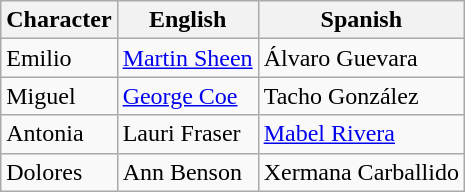<table class="wikitable">
<tr>
<th>Character</th>
<th>English</th>
<th>Spanish</th>
</tr>
<tr>
<td>Emilio</td>
<td><a href='#'>Martin Sheen</a></td>
<td>Álvaro Guevara</td>
</tr>
<tr>
<td>Miguel</td>
<td><a href='#'>George Coe</a></td>
<td>Tacho González</td>
</tr>
<tr>
<td>Antonia</td>
<td>Lauri Fraser</td>
<td><a href='#'>Mabel Rivera</a></td>
</tr>
<tr>
<td>Dolores</td>
<td>Ann Benson</td>
<td>Xermana Carballido</td>
</tr>
</table>
